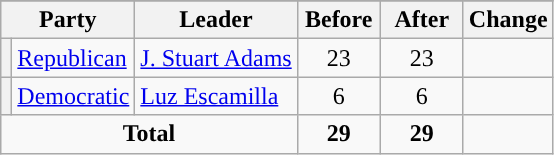<table class="wikitable" style="text-align:center;">
<tr>
</tr>
<tr>
<th colspan="2">Party</th>
<th>Leader</th>
<th style="width:3em">Before</th>
<th style="width:3em">After</th>
<th style="width:3em">Change</th>
</tr>
<tr>
<th style="background-color:"></th>
<td style="text-align:left;"><a href='#'>Republican</a></td>
<td style="text-align:left;"><a href='#'>J. Stuart Adams</a></td>
<td>23</td>
<td>23</td>
<td></td>
</tr>
<tr>
<th style="background-color:"></th>
<td style="text-align:left;"><a href='#'>Democratic</a></td>
<td style="text-align:left;"><a href='#'>Luz Escamilla</a></td>
<td>6</td>
<td>6</td>
<td></td>
</tr>
<tr>
<td colspan="3"><strong>Total</strong></td>
<td><strong>29</strong></td>
<td><strong>29</strong></td>
<td></td>
</tr>
</table>
